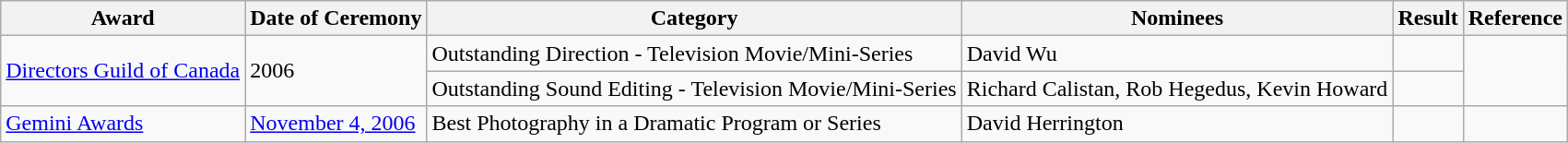<table class="wikitable">
<tr>
<th>Award</th>
<th>Date of Ceremony</th>
<th>Category</th>
<th>Nominees</th>
<th>Result</th>
<th>Reference</th>
</tr>
<tr>
<td rowspan="2"><a href='#'>Directors Guild of Canada</a></td>
<td rowspan="2">2006</td>
<td>Outstanding Direction - Television Movie/Mini-Series</td>
<td>David Wu</td>
<td></td>
<td rowspan=2></td>
</tr>
<tr>
<td>Outstanding Sound Editing - Television Movie/Mini-Series</td>
<td>Richard Calistan, Rob Hegedus, Kevin Howard</td>
<td></td>
</tr>
<tr>
<td><a href='#'>Gemini Awards</a></td>
<td><a href='#'>November 4, 2006</a></td>
<td>Best Photography in a Dramatic Program or Series</td>
<td>David Herrington</td>
<td></td>
<td></td>
</tr>
</table>
